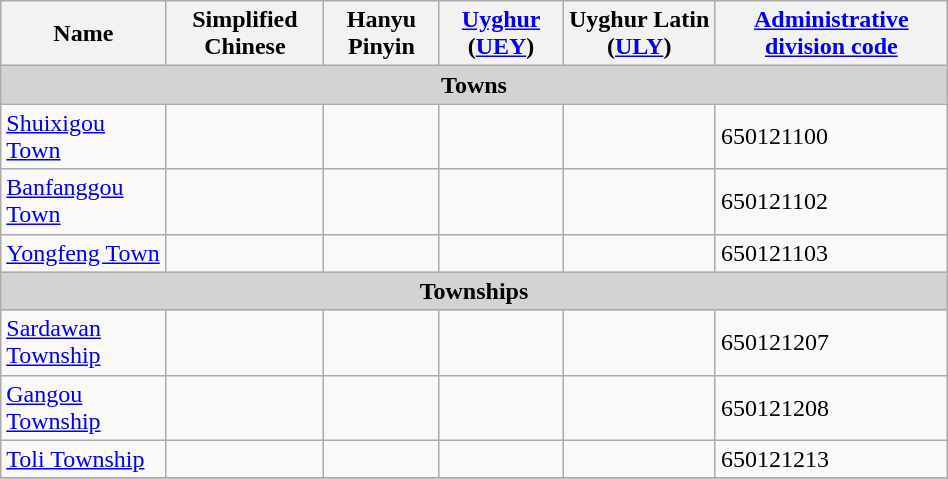<table class="wikitable" align="center" style="width:50%; border="1">
<tr>
<th>Name</th>
<th>Simplified Chinese</th>
<th>Hanyu Pinyin</th>
<th><a href='#'>Uyghur</a> (<a href='#'>UEY</a>)</th>
<th>Uyghur Latin (<a href='#'>ULY</a>)</th>
<th><a href='#'>Administrative division code</a></th>
</tr>
<tr>
<td colspan="7"  style="text-align:center; background:#d3d3d3;"><strong>Towns</strong></td>
</tr>
<tr --------->
<td><a href='#'>Shuixigou Town</a></td>
<td></td>
<td></td>
<td></td>
<td></td>
<td>650121100</td>
</tr>
<tr>
<td><a href='#'>Banfanggou Town</a></td>
<td></td>
<td></td>
<td></td>
<td></td>
<td>650121102</td>
</tr>
<tr>
<td><a href='#'>Yongfeng Town</a></td>
<td></td>
<td></td>
<td></td>
<td></td>
<td>650121103</td>
</tr>
<tr --------->
<td colspan="7"  style="text-align:center; background:#d3d3d3;"><strong>Townships</strong></td>
</tr>
<tr --------->
<td><a href='#'>Sardawan Township</a></td>
<td></td>
<td></td>
<td></td>
<td></td>
<td>650121207</td>
</tr>
<tr>
<td><a href='#'>Gangou Township</a></td>
<td></td>
<td></td>
<td></td>
<td></td>
<td>650121208</td>
</tr>
<tr>
<td><a href='#'>Toli Township</a></td>
<td></td>
<td></td>
<td></td>
<td></td>
<td>650121213</td>
</tr>
<tr>
</tr>
</table>
